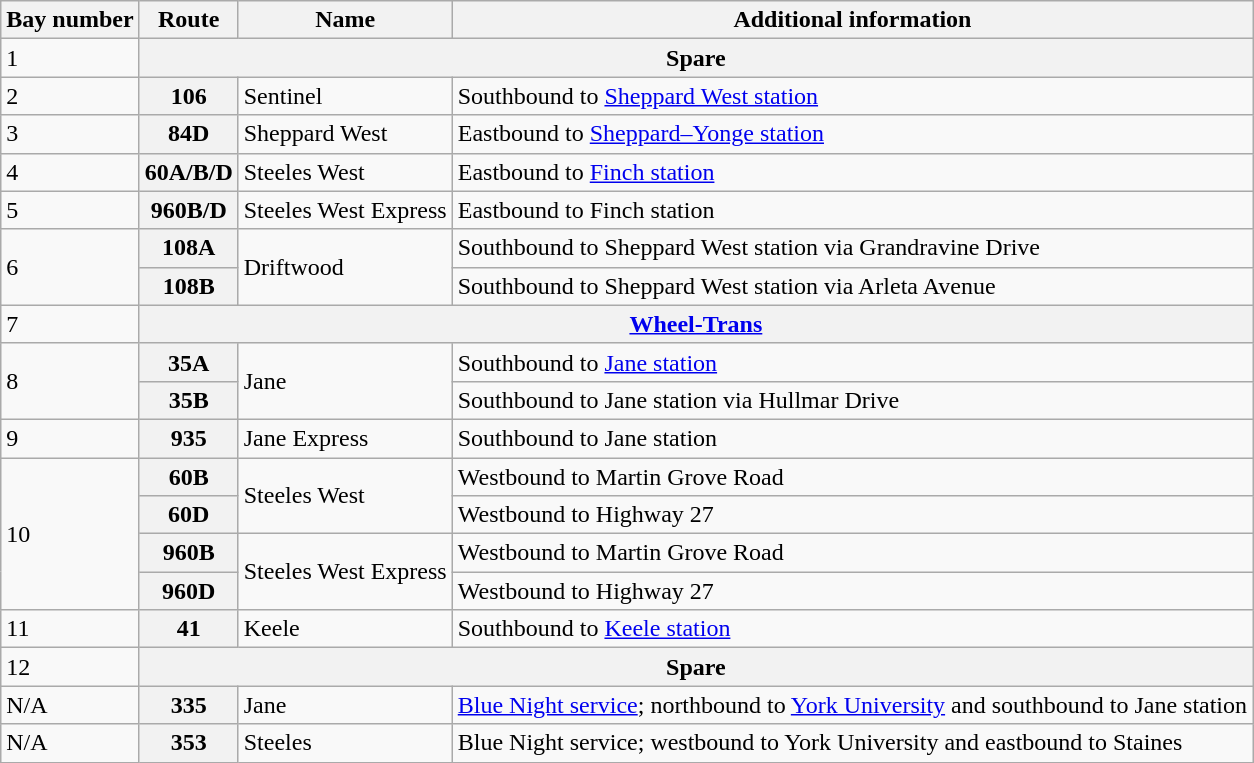<table class="wikitable">
<tr>
<th>Bay number</th>
<th>Route</th>
<th>Name</th>
<th>Additional information</th>
</tr>
<tr>
<td>1</td>
<th colspan="3">Spare</th>
</tr>
<tr>
<td>2</td>
<th>106</th>
<td>Sentinel</td>
<td>Southbound to <a href='#'>Sheppard West station</a></td>
</tr>
<tr>
<td>3</td>
<th>84D</th>
<td>Sheppard West</td>
<td>Eastbound to <a href='#'>Sheppard–Yonge station</a><br></td>
</tr>
<tr>
<td>4</td>
<th>60A/B/D</th>
<td>Steeles West</td>
<td>Eastbound to <a href='#'>Finch station</a></td>
</tr>
<tr>
<td>5</td>
<th>960B/D</th>
<td>Steeles West Express</td>
<td>Eastbound to Finch station</td>
</tr>
<tr>
<td rowspan="2">6</td>
<th>108A</th>
<td rowspan="2">Driftwood</td>
<td>Southbound to Sheppard West station via Grandravine Drive</td>
</tr>
<tr>
<th>108B</th>
<td>Southbound to Sheppard West station via Arleta Avenue</td>
</tr>
<tr>
<td>7</td>
<th colspan="3"><a href='#'>Wheel-Trans</a></th>
</tr>
<tr>
<td rowspan="2">8</td>
<th>35A</th>
<td rowspan="2">Jane</td>
<td>Southbound to <a href='#'>Jane station</a></td>
</tr>
<tr>
<th>35B</th>
<td>Southbound to Jane station via Hullmar Drive</td>
</tr>
<tr>
<td>9</td>
<th>935</th>
<td>Jane Express</td>
<td>Southbound to Jane station</td>
</tr>
<tr>
<td rowspan="4">10</td>
<th>60B</th>
<td rowspan="2">Steeles West</td>
<td>Westbound to Martin Grove Road</td>
</tr>
<tr>
<th>60D</th>
<td>Westbound to Highway 27</td>
</tr>
<tr>
<th>960B</th>
<td rowspan="2">Steeles West Express</td>
<td>Westbound to Martin Grove Road</td>
</tr>
<tr>
<th>960D</th>
<td>Westbound to Highway 27</td>
</tr>
<tr>
<td>11</td>
<th>41</th>
<td>Keele</td>
<td>Southbound to <a href='#'>Keele station</a></td>
</tr>
<tr>
<td>12</td>
<th colspan="3">Spare</th>
</tr>
<tr>
<td>N/A</td>
<th>335</th>
<td>Jane</td>
<td><a href='#'>Blue Night service</a>; northbound to <a href='#'>York University</a> and southbound to Jane station<br></td>
</tr>
<tr>
<td>N/A</td>
<th>353</th>
<td>Steeles</td>
<td>Blue Night service; westbound to York University and eastbound to Staines<br></td>
</tr>
</table>
